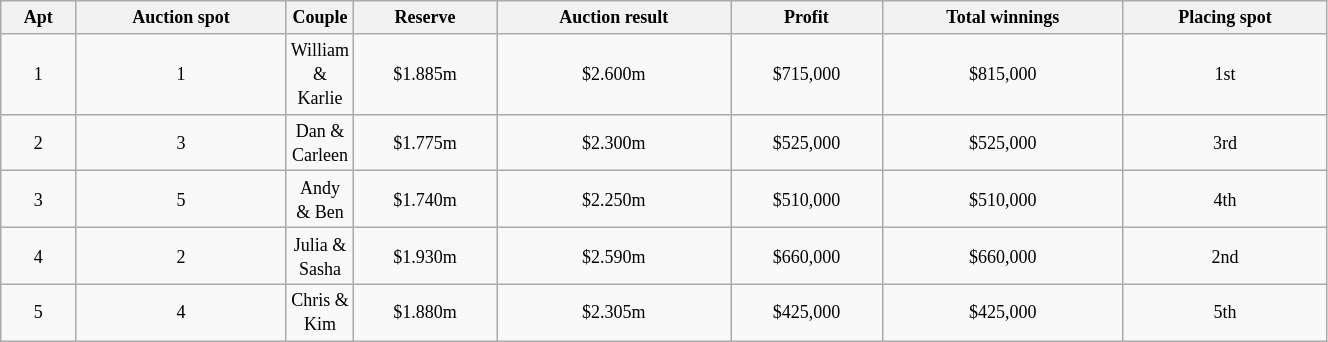<table class="wikitable" style="text-align: center; font-size: 9pt; line-height:16px; width:70%" |>
<tr>
<th>Apt</th>
<th>Auction spot</th>
<th>Couple</th>
<th>Reserve</th>
<th>Auction result</th>
<th>Profit</th>
<th>Total winnings</th>
<th>Placing spot</th>
</tr>
<tr>
<td>1</td>
<td style="text-align:center">1</td>
<td style="width:5%;" scope="col" style="background:#FF0800; color:black;">William & Karlie</td>
<td style="text-align:center">$1.885m</td>
<td style="text-align:center">$2.600m</td>
<td style="text-align:center">$715,000</td>
<td style="text-align:center">$815,000</td>
<td style="text-align:center">1st</td>
</tr>
<tr>
<td>2</td>
<td style="text-align:center">3</td>
<td style="width:5%;" scope="col" style="background:#FDEE00; color:black;">Dan & Carleen</td>
<td style="text-align:center">$1.775m</td>
<td style="text-align:center">$2.300m</td>
<td style="text-align:center">$525,000</td>
<td style="text-align:center">$525,000</td>
<td style="text-align:center">3rd</td>
</tr>
<tr>
<td>3</td>
<td style="text-align:center">5</td>
<td style="width:5%;" scope="col" style="background:Orange; color:black;">Andy & Ben</td>
<td style="text-align:center">$1.740m</td>
<td style="text-align:center">$2.250m</td>
<td style="text-align:center">$510,000</td>
<td style="text-align:center">$510,000</td>
<td style="text-align:center">4th</td>
</tr>
<tr>
<td>4</td>
<td style="text-align:center">2</td>
<td style="width:5%;" scope="col" style="background:#A4C639; color:black;">Julia & Sasha</td>
<td style="text-align:center">$1.930m</td>
<td style="text-align:center">$2.590m</td>
<td style="text-align:center">$660,000</td>
<td style="text-align:center">$660,000</td>
<td style="text-align:center">2nd</td>
</tr>
<tr>
<td>5</td>
<td style="text-align:center">4</td>
<td style="width:5%;" scope="col" style="background:#00BFFF; color:black;">Chris & Kim</td>
<td style="text-align:center">$1.880m</td>
<td style="text-align:center">$2.305m</td>
<td style="text-align:center">$425,000</td>
<td style="text-align:center">$425,000</td>
<td style="text-align:center">5th</td>
</tr>
</table>
